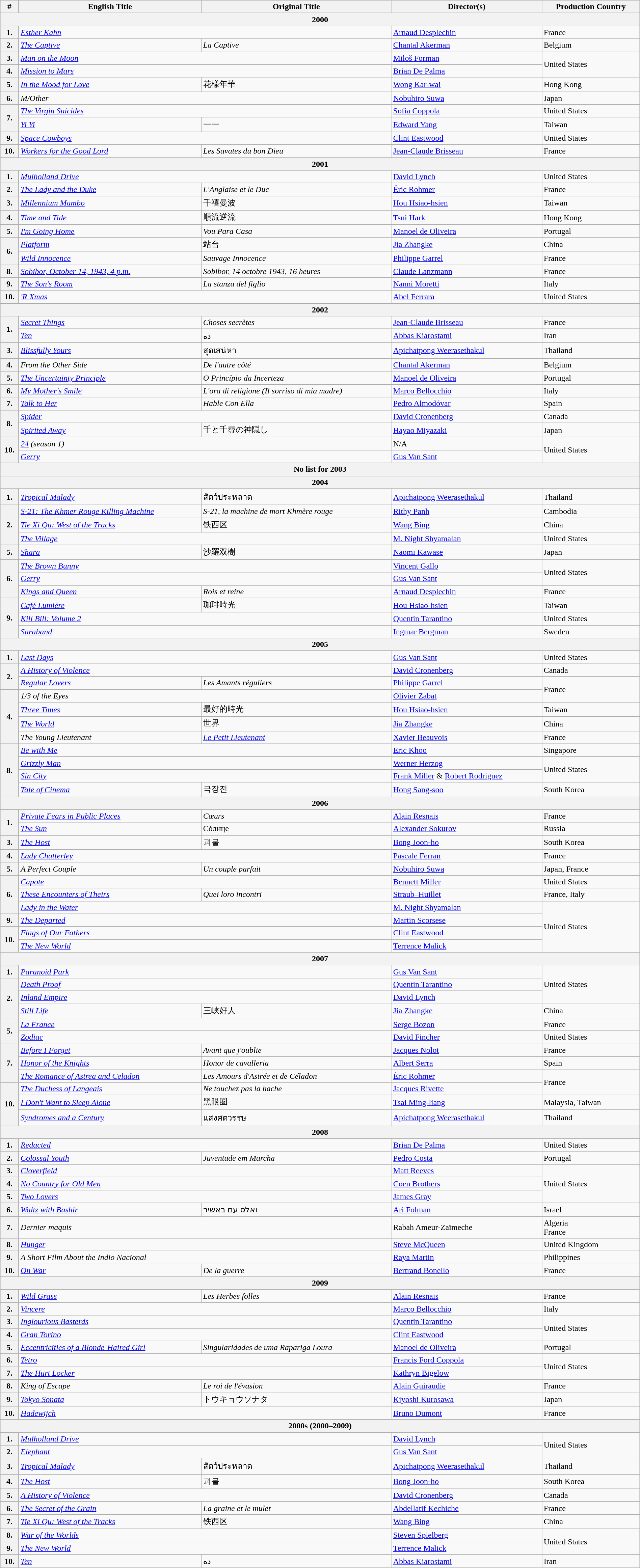<table class="wikitable" style="width:100%;" cellpadding="5">
<tr>
<th>#</th>
<th>English Title</th>
<th>Original Title</th>
<th>Director(s)</th>
<th>Production Country</th>
</tr>
<tr>
<th colspan="5">2000</th>
</tr>
<tr>
<th>1.</th>
<td colspan="2"><em><a href='#'>Esther Kahn</a></em></td>
<td><a href='#'>Arnaud Desplechin</a></td>
<td>France</td>
</tr>
<tr>
<th>2.</th>
<td><em><a href='#'>The Captive</a></em></td>
<td><em>La Captive</em></td>
<td><a href='#'>Chantal Akerman</a></td>
<td>Belgium</td>
</tr>
<tr>
<th>3.</th>
<td colspan="2"><em><a href='#'>Man on the Moon</a></em></td>
<td><a href='#'>Miloš Forman</a></td>
<td rowspan="2">United States</td>
</tr>
<tr>
<th>4.</th>
<td colspan="2"><em><a href='#'>Mission to Mars</a></em></td>
<td><a href='#'>Brian De Palma</a></td>
</tr>
<tr>
<th>5.</th>
<td><em><a href='#'>In the Mood for Love</a></em></td>
<td>花樣年華</td>
<td><a href='#'>Wong Kar-wai</a></td>
<td>Hong Kong</td>
</tr>
<tr>
<th>6.</th>
<td colspan="2"><em>M/Other</em></td>
<td><a href='#'>Nobuhiro Suwa</a></td>
<td>Japan</td>
</tr>
<tr>
<th rowspan="2">7.</th>
<td colspan="2"><em><a href='#'>The Virgin Suicides</a></em></td>
<td><a href='#'>Sofia Coppola</a></td>
<td>United States</td>
</tr>
<tr>
<td><em><a href='#'>Yi Yi</a></em></td>
<td>一一</td>
<td><a href='#'>Edward Yang</a></td>
<td>Taiwan</td>
</tr>
<tr>
<th>9.</th>
<td colspan="2"><em><a href='#'>Space Cowboys</a></em></td>
<td><a href='#'>Clint Eastwood</a></td>
<td>United States</td>
</tr>
<tr>
<th>10.</th>
<td><em><a href='#'>Workers for the Good Lord</a></em></td>
<td><em>Les Savates du bon Dieu</em></td>
<td><a href='#'>Jean-Claude Brisseau</a></td>
<td>France</td>
</tr>
<tr>
<th colspan="5">2001</th>
</tr>
<tr>
<th>1.</th>
<td colspan="2"><em><a href='#'>Mulholland Drive</a></em></td>
<td><a href='#'>David Lynch</a></td>
<td>United States</td>
</tr>
<tr>
<th>2.</th>
<td><em><a href='#'>The Lady and the Duke</a></em></td>
<td><em>L'Anglaise et le Duc</em></td>
<td><a href='#'>Éric Rohmer</a></td>
<td>France</td>
</tr>
<tr>
<th>3.</th>
<td><em><a href='#'>Millennium Mambo</a></em></td>
<td>千禧曼波</td>
<td><a href='#'>Hou Hsiao-hsien</a></td>
<td>Taiwan</td>
</tr>
<tr>
<th>4.</th>
<td><em><a href='#'>Time and Tide</a></em></td>
<td>順流逆流</td>
<td><a href='#'>Tsui Hark</a></td>
<td>Hong Kong</td>
</tr>
<tr>
<th>5.</th>
<td><em><a href='#'>I'm Going Home</a></em></td>
<td><em>Vou Para Casa</em></td>
<td><a href='#'>Manoel de Oliveira</a></td>
<td>Portugal</td>
</tr>
<tr>
<th rowspan="2">6.</th>
<td><em><a href='#'>Platform</a></em></td>
<td>站台</td>
<td><a href='#'>Jia Zhangke</a></td>
<td>China</td>
</tr>
<tr>
<td><em><a href='#'>Wild Innocence</a></em></td>
<td><em>Sauvage Innocence</em></td>
<td><a href='#'>Philippe Garrel</a></td>
<td>France</td>
</tr>
<tr>
<th>8.</th>
<td><em><a href='#'>Sobibor, October 14, 1943, 4 p.m.</a></em></td>
<td><em>Sobibor, 14 octobre 1943, 16 heures</em></td>
<td><a href='#'>Claude Lanzmann</a></td>
<td>France</td>
</tr>
<tr>
<th>9.</th>
<td><em><a href='#'>The Son's Room</a></em></td>
<td><em>La stanza del figlio</em></td>
<td><a href='#'>Nanni Moretti</a></td>
<td>Italy</td>
</tr>
<tr>
<th>10.</th>
<td colspan="2"><em><a href='#'>'R Xmas</a></em></td>
<td><a href='#'>Abel Ferrara</a></td>
<td>United States</td>
</tr>
<tr>
<th colspan="5">2002</th>
</tr>
<tr>
<th rowspan="2">1.</th>
<td><em><a href='#'>Secret Things</a></em></td>
<td><em>Choses secrètes</em></td>
<td><a href='#'>Jean-Claude Brisseau</a></td>
<td>France</td>
</tr>
<tr>
<td><em><a href='#'>Ten</a></em></td>
<td>ده</td>
<td><a href='#'>Abbas Kiarostami</a></td>
<td>Iran</td>
</tr>
<tr>
<th>3.</th>
<td><em><a href='#'>Blissfully Yours</a></em></td>
<td>สุดเสน่หา</td>
<td><a href='#'>Apichatpong Weerasethakul</a></td>
<td>Thailand</td>
</tr>
<tr>
<th>4.</th>
<td><em>From the Other Side</em></td>
<td><em>De l'autre côté</em></td>
<td><a href='#'>Chantal Akerman</a></td>
<td>Belgium</td>
</tr>
<tr>
<th>5.</th>
<td><em><a href='#'>The Uncertainty Principle</a></em></td>
<td><em>O Princípio da Incerteza</em></td>
<td><a href='#'>Manoel de Oliveira</a></td>
<td>Portugal</td>
</tr>
<tr>
<th>6.</th>
<td><em><a href='#'>My Mother's Smile</a></em></td>
<td><em>L'ora di religione (Il sorriso di mia madre)</em></td>
<td><a href='#'>Marco Bellocchio</a></td>
<td>Italy</td>
</tr>
<tr>
<th>7.</th>
<td><em><a href='#'>Talk to Her</a></em></td>
<td><em>Hable Con Ella</em></td>
<td><a href='#'>Pedro Almodóvar</a></td>
<td>Spain</td>
</tr>
<tr>
<th rowspan="2">8.</th>
<td colspan="2"><em><a href='#'>Spider</a></em></td>
<td><a href='#'>David Cronenberg</a></td>
<td>Canada</td>
</tr>
<tr>
<td><em><a href='#'>Spirited Away</a></em></td>
<td>千と千尋の神隠し</td>
<td><a href='#'>Hayao Miyazaki</a></td>
<td>Japan</td>
</tr>
<tr>
<th rowspan="2">10.</th>
<td colspan="2"><em><a href='#'>24</a> (season 1)</em></td>
<td>N/A</td>
<td rowspan="2">United States</td>
</tr>
<tr>
<td colspan="2"><em><a href='#'>Gerry</a></em></td>
<td><a href='#'>Gus Van Sant</a></td>
</tr>
<tr>
<th colspan="5">No list for 2003</th>
</tr>
<tr>
<th colspan="5">2004</th>
</tr>
<tr>
<th>1.</th>
<td><em><a href='#'>Tropical Malady</a></em></td>
<td>สัตว์ประหลาด</td>
<td><a href='#'>Apichatpong Weerasethakul</a></td>
<td>Thailand</td>
</tr>
<tr>
<th rowspan="3">2.</th>
<td><em><a href='#'>S-21: The Khmer Rouge Killing Machine</a></em></td>
<td><em>S-21, la machine de mort Khmère rouge</em></td>
<td><a href='#'>Rithy Panh</a></td>
<td>Cambodia</td>
</tr>
<tr>
<td><em><a href='#'>Tie Xi Qu: West of the Tracks</a></em></td>
<td>铁西区</td>
<td><a href='#'>Wang Bing</a></td>
<td>China</td>
</tr>
<tr>
<td colspan="2"><em><a href='#'>The Village</a></em></td>
<td><a href='#'>M. Night Shyamalan</a></td>
<td>United States</td>
</tr>
<tr>
<th>5.</th>
<td><em><a href='#'>Shara</a></em></td>
<td>沙羅双樹</td>
<td><a href='#'>Naomi Kawase</a></td>
<td>Japan</td>
</tr>
<tr>
<th rowspan="3">6.</th>
<td colspan="2"><em><a href='#'>The Brown Bunny</a></em></td>
<td><a href='#'>Vincent Gallo</a></td>
<td rowspan="2">United States</td>
</tr>
<tr>
<td colspan="2"><em><a href='#'>Gerry</a></em></td>
<td><a href='#'>Gus Van Sant</a></td>
</tr>
<tr>
<td><em><a href='#'>Kings and Queen</a></em></td>
<td><em>Rois et reine</em></td>
<td><a href='#'>Arnaud Desplechin</a></td>
<td>France</td>
</tr>
<tr>
<th rowspan="3">9.</th>
<td><em><a href='#'>Café Lumière</a></em></td>
<td>珈琲時光</td>
<td><a href='#'>Hou Hsiao-hsien</a></td>
<td>Taiwan</td>
</tr>
<tr>
<td colspan="2"><em><a href='#'>Kill Bill: Volume 2</a></em></td>
<td><a href='#'>Quentin Tarantino</a></td>
<td>United States</td>
</tr>
<tr>
<td colspan="2"><em><a href='#'>Saraband</a></em></td>
<td><a href='#'>Ingmar Bergman</a></td>
<td>Sweden</td>
</tr>
<tr>
<th colspan="5">2005</th>
</tr>
<tr>
<th>1.</th>
<td colspan="2"><em><a href='#'>Last Days</a></em></td>
<td><a href='#'>Gus Van Sant</a></td>
<td>United States</td>
</tr>
<tr>
<th rowspan="2">2.</th>
<td colspan="2"><em><a href='#'>A History of Violence</a></em></td>
<td><a href='#'>David Cronenberg</a></td>
<td>Canada</td>
</tr>
<tr>
<td><em><a href='#'>Regular Lovers</a></em></td>
<td><em>Les Amants réguliers</em></td>
<td><a href='#'>Philippe Garrel</a></td>
<td rowspan="2">France</td>
</tr>
<tr>
<th rowspan="4">4.</th>
<td colspan="2"><em>1/3 of the Eyes</em></td>
<td><a href='#'>Olivier Zabat</a></td>
</tr>
<tr>
<td><em><a href='#'>Three Times</a></em></td>
<td>最好的時光</td>
<td><a href='#'>Hou Hsiao-hsien</a></td>
<td>Taiwan</td>
</tr>
<tr>
<td><em><a href='#'>The World</a></em></td>
<td>世界</td>
<td><a href='#'>Jia Zhangke</a></td>
<td>China</td>
</tr>
<tr>
<td><em>The Young Lieutenant</em></td>
<td><em><a href='#'>Le Petit Lieutenant</a></em></td>
<td><a href='#'>Xavier Beauvois</a></td>
<td>France</td>
</tr>
<tr>
<th rowspan="4">8.</th>
<td colspan="2"><em><a href='#'>Be with Me</a></em></td>
<td><a href='#'>Eric Khoo</a></td>
<td>Singapore</td>
</tr>
<tr>
<td colspan="2"><em><a href='#'>Grizzly Man</a></em></td>
<td><a href='#'>Werner Herzog</a></td>
<td rowspan="2">United States</td>
</tr>
<tr>
<td colspan="2"><em><a href='#'>Sin City</a></em></td>
<td><a href='#'>Frank Miller</a> & <a href='#'>Robert Rodriguez</a></td>
</tr>
<tr>
<td><em><a href='#'>Tale of Cinema</a></em></td>
<td>극장전</td>
<td><a href='#'>Hong Sang-soo</a></td>
<td>South Korea</td>
</tr>
<tr>
<th colspan="5">2006</th>
</tr>
<tr>
<th rowspan="2">1.</th>
<td><em><a href='#'>Private Fears in Public Places</a></em></td>
<td><em>Cœurs</em></td>
<td><a href='#'>Alain Resnais</a></td>
<td>France</td>
</tr>
<tr>
<td><em><a href='#'>The Sun</a></em></td>
<td>Сóлнце</td>
<td><a href='#'>Alexander Sokurov</a></td>
<td>Russia</td>
</tr>
<tr>
<th>3.</th>
<td><em><a href='#'>The Host</a></em></td>
<td>괴물</td>
<td><a href='#'>Bong Joon-ho</a></td>
<td>South Korea</td>
</tr>
<tr>
<th>4.</th>
<td colspan="2"><em><a href='#'>Lady Chatterley</a></em></td>
<td><a href='#'>Pascale Ferran</a></td>
<td>France</td>
</tr>
<tr>
<th>5.</th>
<td><em>A Perfect Couple</em></td>
<td><em>Un couple parfait</em></td>
<td><a href='#'>Nobuhiro Suwa</a></td>
<td>Japan, France</td>
</tr>
<tr>
<th rowspan="3">6.</th>
<td colspan="2"><em><a href='#'>Capote</a></em></td>
<td><a href='#'>Bennett Miller</a></td>
<td>United States</td>
</tr>
<tr>
<td><em><a href='#'>These Encounters of Theirs</a></em></td>
<td><em>Quei loro incontri</em></td>
<td><a href='#'>Straub–Huillet</a></td>
<td>France, Italy</td>
</tr>
<tr>
<td colspan="2"><em><a href='#'>Lady in the Water</a></em></td>
<td><a href='#'>M. Night Shyamalan</a></td>
<td rowspan="4">United States</td>
</tr>
<tr>
<th>9.</th>
<td colspan="2"><em><a href='#'>The Departed</a></em></td>
<td><a href='#'>Martin Scorsese</a></td>
</tr>
<tr>
<th rowspan="2">10.</th>
<td colspan="2"><em><a href='#'>Flags of Our Fathers</a></em></td>
<td><a href='#'>Clint Eastwood</a></td>
</tr>
<tr>
<td colspan="2"><em><a href='#'>The New World</a></em></td>
<td><a href='#'>Terrence Malick</a></td>
</tr>
<tr>
<th colspan="5">2007</th>
</tr>
<tr>
<th>1.</th>
<td colspan="2"><em><a href='#'>Paranoid Park</a></em></td>
<td><a href='#'>Gus Van Sant</a></td>
<td rowspan="3">United States</td>
</tr>
<tr>
<th rowspan="3">2.</th>
<td colspan="2"><em><a href='#'>Death Proof</a></em></td>
<td><a href='#'>Quentin Tarantino</a></td>
</tr>
<tr>
<td colspan="2"><em><a href='#'>Inland Empire</a></em></td>
<td><a href='#'>David Lynch</a></td>
</tr>
<tr>
<td><em><a href='#'>Still Life</a></em></td>
<td>三峡好人</td>
<td><a href='#'>Jia Zhangke</a></td>
<td>China</td>
</tr>
<tr>
<th rowspan="2">5.</th>
<td colspan="2"><em><a href='#'>La France</a></em></td>
<td><a href='#'>Serge Bozon</a></td>
<td>France</td>
</tr>
<tr>
<td colspan="2"><em><a href='#'>Zodiac</a></em></td>
<td><a href='#'>David Fincher</a></td>
<td>United States</td>
</tr>
<tr>
<th rowspan="3">7.</th>
<td><em><a href='#'>Before I Forget</a></em></td>
<td><em>Avant que j'oublie</em></td>
<td><a href='#'>Jacques Nolot</a></td>
<td>France</td>
</tr>
<tr>
<td><em><a href='#'>Honor of the Knights</a></em></td>
<td><em>Honor de cavalleria</em></td>
<td><a href='#'>Albert Serra</a></td>
<td>Spain</td>
</tr>
<tr>
<td><em><a href='#'>The Romance of Astrea and Celadon</a></em></td>
<td><em>Les Amours d'Astrée et de Céladon</em></td>
<td><a href='#'>Éric Rohmer</a></td>
<td rowspan="2">France</td>
</tr>
<tr>
<th rowspan="3">10.</th>
<td><em><a href='#'>The Duchess of Langeais</a></em></td>
<td><em>Ne touchez pas la hache</em></td>
<td><a href='#'>Jacques Rivette</a></td>
</tr>
<tr>
<td><em><a href='#'>I Don't Want to Sleep Alone</a></em></td>
<td>黑眼圈</td>
<td><a href='#'>Tsai Ming-liang</a></td>
<td>Malaysia, Taiwan</td>
</tr>
<tr>
<td><em><a href='#'>Syndromes and a Century</a></em></td>
<td>แสงศตวรรษ</td>
<td><a href='#'>Apichatpong Weerasethakul</a></td>
<td>Thailand</td>
</tr>
<tr>
<th colspan="5">2008</th>
</tr>
<tr>
<th>1.</th>
<td colspan="2"><em><a href='#'>Redacted</a></em></td>
<td><a href='#'>Brian De Palma</a></td>
<td>United States</td>
</tr>
<tr>
<th>2.</th>
<td><em><a href='#'>Colossal Youth</a></em></td>
<td><em>Juventude em Marcha</em></td>
<td><a href='#'>Pedro Costa</a></td>
<td>Portugal</td>
</tr>
<tr>
<th>3.</th>
<td colspan="2"><em><a href='#'>Cloverfield</a></em></td>
<td><a href='#'>Matt Reeves</a></td>
<td rowspan="3">United States</td>
</tr>
<tr>
<th>4.</th>
<td colspan="2"><em><a href='#'>No Country for Old Men</a></em></td>
<td><a href='#'>Coen Brothers</a></td>
</tr>
<tr>
<th>5.</th>
<td colspan="2"><em><a href='#'>Two Lovers</a></em></td>
<td><a href='#'>James Gray</a></td>
</tr>
<tr>
<th>6.</th>
<td><em><a href='#'>Waltz with Bashir</a></em></td>
<td>ואלס עם באשיר</td>
<td><a href='#'>Ari Folman</a></td>
<td>Israel</td>
</tr>
<tr>
<th>7.</th>
<td colspan="2"><em>Dernier maquis</em></td>
<td>Rabah Ameur-Zaïmeche</td>
<td>Algeria<br>France</td>
</tr>
<tr>
<th>8.</th>
<td colspan="2"><em><a href='#'>Hunger</a></em></td>
<td><a href='#'>Steve McQueen</a></td>
<td>United Kingdom</td>
</tr>
<tr>
<th>9.</th>
<td colspan="2"><em>A Short Film About the Indio Nacional</em></td>
<td><a href='#'>Raya Martin</a></td>
<td>Philippines</td>
</tr>
<tr>
<th>10.</th>
<td><em><a href='#'>On War</a></em></td>
<td><em>De la guerre</em></td>
<td><a href='#'>Bertrand Bonello</a></td>
<td>France</td>
</tr>
<tr>
<th colspan="5">2009</th>
</tr>
<tr>
<th>1.</th>
<td><em><a href='#'>Wild Grass</a></em></td>
<td><em>Les Herbes folles</em></td>
<td><a href='#'>Alain Resnais</a></td>
<td>France</td>
</tr>
<tr>
<th>2.</th>
<td colspan="2"><em><a href='#'>Vincere</a></em></td>
<td><a href='#'>Marco Bellocchio</a></td>
<td>Italy</td>
</tr>
<tr>
<th>3.</th>
<td colspan="2"><em><a href='#'>Inglourious Basterds</a></em></td>
<td><a href='#'>Quentin Tarantino</a></td>
<td rowspan="2">United States</td>
</tr>
<tr>
<th>4.</th>
<td colspan="2"><em><a href='#'>Gran Torino</a></em></td>
<td><a href='#'>Clint Eastwood</a></td>
</tr>
<tr>
<th>5.</th>
<td><em><a href='#'>Eccentricities of a Blonde-Haired Girl</a></em></td>
<td><em>Singularidades de uma Rapariga Loura</em></td>
<td><a href='#'>Manoel de Oliveira</a></td>
<td>Portugal</td>
</tr>
<tr>
<th>6.</th>
<td colspan="2"><em><a href='#'>Tetro</a></em></td>
<td><a href='#'>Francis Ford Coppola</a></td>
<td rowspan="2">United States</td>
</tr>
<tr>
<th>7.</th>
<td colspan="2"><em><a href='#'>The Hurt Locker</a></em></td>
<td><a href='#'>Kathryn Bigelow</a></td>
</tr>
<tr>
<th>8.</th>
<td><em>King of Escape</em></td>
<td><em>Le roi de l'évasion</em></td>
<td><a href='#'>Alain Guiraudie</a></td>
<td>France</td>
</tr>
<tr>
<th>9.</th>
<td><em><a href='#'>Tokyo Sonata</a></em></td>
<td>トウキョウソナタ</td>
<td><a href='#'>Kiyoshi Kurosawa</a></td>
<td>Japan</td>
</tr>
<tr>
<th>10.</th>
<td colspan="2"><em><a href='#'>Hadewijch</a></em></td>
<td><a href='#'>Bruno Dumont</a></td>
<td>France</td>
</tr>
<tr>
<th colspan="5">2000s (2000–2009)</th>
</tr>
<tr>
<th>1.</th>
<td colspan="2"><em><a href='#'>Mulholland Drive</a></em></td>
<td><a href='#'>David Lynch</a></td>
<td rowspan="2">United States</td>
</tr>
<tr>
<th>2.</th>
<td colspan="2"><em><a href='#'>Elephant</a></em></td>
<td><a href='#'>Gus Van Sant</a></td>
</tr>
<tr>
<th>3.</th>
<td><em><a href='#'>Tropical Malady</a></em></td>
<td>สัตว์ประหลาด</td>
<td><a href='#'>Apichatpong Weerasethakul</a></td>
<td>Thailand</td>
</tr>
<tr>
<th>4.</th>
<td><em><a href='#'>The Host</a></em></td>
<td>괴물</td>
<td><a href='#'>Bong Joon-ho</a></td>
<td>South Korea</td>
</tr>
<tr>
<th>5.</th>
<td colspan="2"><em><a href='#'>A History of Violence</a></em></td>
<td><a href='#'>David Cronenberg</a></td>
<td>Canada</td>
</tr>
<tr>
<th>6.</th>
<td><em><a href='#'>The Secret of the Grain</a></em></td>
<td><em>La graine et le mulet</em></td>
<td><a href='#'>Abdellatif Kechiche</a></td>
<td>France</td>
</tr>
<tr>
<th>7.</th>
<td><em><a href='#'>Tie Xi Qu: West of the Tracks</a></em></td>
<td>铁西区</td>
<td><a href='#'>Wang Bing</a></td>
<td>China</td>
</tr>
<tr>
<th>8.</th>
<td colspan="2"><em><a href='#'>War of the Worlds</a></em></td>
<td><a href='#'>Steven Spielberg</a></td>
<td rowspan="2">United States</td>
</tr>
<tr>
<th>9.</th>
<td colspan="2"><em><a href='#'>The New World</a></em></td>
<td><a href='#'>Terrence Malick</a></td>
</tr>
<tr>
<th>10.</th>
<td><em><a href='#'>Ten</a></em></td>
<td>ده</td>
<td><a href='#'>Abbas Kiarostami</a></td>
<td>Iran</td>
</tr>
</table>
